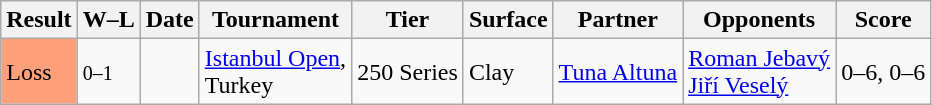<table class="sortable wikitable">
<tr>
<th>Result</th>
<th class="unsortable">W–L</th>
<th>Date</th>
<th>Tournament</th>
<th>Tier</th>
<th>Surface</th>
<th>Partner</th>
<th>Opponents</th>
<th class="unsortable">Score</th>
</tr>
<tr>
<td bgcolor=FFA07A>Loss</td>
<td><small>0–1</small></td>
<td><a href='#'></a></td>
<td><a href='#'>Istanbul Open</a>,<br>Turkey</td>
<td>250 Series</td>
<td>Clay</td>
<td> <a href='#'>Tuna Altuna</a></td>
<td> <a href='#'>Roman Jebavý</a> <br> <a href='#'>Jiří Veselý</a></td>
<td>0–6, 0–6</td>
</tr>
</table>
